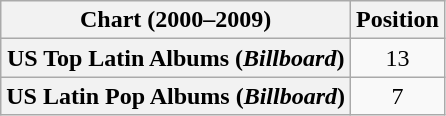<table class="wikitable sortable plainrowheaders" style="text-align:center">
<tr>
<th scope="col">Chart (2000–2009)</th>
<th scope="col">Position</th>
</tr>
<tr>
<th scope="row">US Top Latin Albums (<em>Billboard</em>)</th>
<td align="center">13</td>
</tr>
<tr>
<th scope="row">US Latin Pop Albums (<em>Billboard</em>)</th>
<td align="center">7</td>
</tr>
</table>
